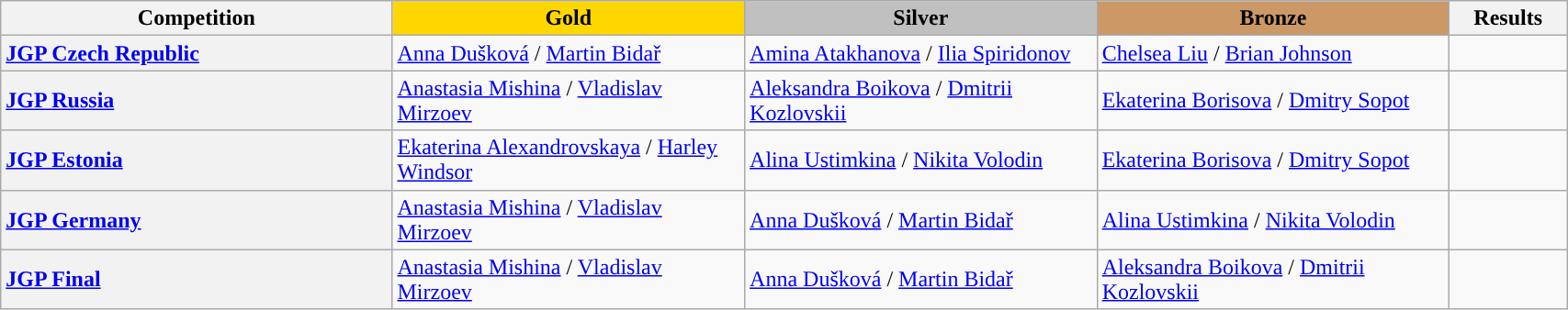<table class="wikitable unsortable" style="text-align:left; width:90%">
<tr>
<th scope="col" style="text-align:center; width:25%;">Competition</th>
<td scope="col" style="text-align:center; width:22.5%; background:gold"><strong>Gold</strong></td>
<td scope="col" style="text-align:center; width:22.5%; background:silver"><strong>Silver</strong></td>
<td scope="col" style="text-align:center; width:22.5%; background:#c96"><strong>Bronze</strong></td>
<th scope="col" style="text-align:center; width:7.5%;">Results</th>
</tr>
<tr>
<th scope="row" style="text-align:left"> <a href='#'>JGP Czech Republic</a></th>
<td> <a href='#'>Anna Dušková</a> / <a href='#'>Martin Bidař</a></td>
<td> <a href='#'>Amina Atakhanova</a> / <a href='#'>Ilia Spiridonov</a></td>
<td> <a href='#'>Chelsea Liu</a> / <a href='#'>Brian Johnson</a></td>
<td></td>
</tr>
<tr>
<th scope="row" style="text-align:left"> <a href='#'>JGP Russia</a></th>
<td> <a href='#'>Anastasia Mishina</a> / <a href='#'>Vladislav Mirzoev</a></td>
<td> <a href='#'>Aleksandra Boikova</a> / <a href='#'>Dmitrii Kozlovskii</a></td>
<td> <a href='#'>Ekaterina Borisova</a> / <a href='#'>Dmitry Sopot</a></td>
<td></td>
</tr>
<tr>
<th scope="row" style="text-align:left"> <a href='#'>JGP Estonia</a></th>
<td> <a href='#'>Ekaterina Alexandrovskaya</a> / <a href='#'>Harley Windsor</a></td>
<td> <a href='#'>Alina Ustimkina</a> / <a href='#'>Nikita Volodin</a></td>
<td> <a href='#'>Ekaterina Borisova</a> / <a href='#'>Dmitry Sopot</a></td>
<td></td>
</tr>
<tr>
<th scope="row" style="text-align:left"> <a href='#'>JGP Germany</a></th>
<td> <a href='#'>Anastasia Mishina</a> / <a href='#'>Vladislav Mirzoev</a></td>
<td> <a href='#'>Anna Dušková</a> / <a href='#'>Martin Bidař</a></td>
<td> <a href='#'>Alina Ustimkina</a> / <a href='#'>Nikita Volodin</a></td>
<td></td>
</tr>
<tr>
<th scope="row" style="text-align:left"> <a href='#'>JGP Final</a></th>
<td> <a href='#'>Anastasia Mishina</a> / <a href='#'>Vladislav Mirzoev</a></td>
<td> <a href='#'>Anna Dušková</a> / <a href='#'>Martin Bidař</a></td>
<td> <a href='#'>Aleksandra Boikova</a> / <a href='#'>Dmitrii Kozlovskii</a></td>
<td></td>
</tr>
</table>
